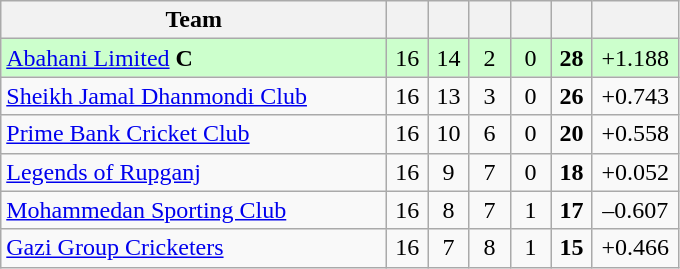<table class="wikitable" style="text-align:center">
<tr>
<th style="width:250px">Team</th>
<th width="20"></th>
<th width="20"></th>
<th width="20"></th>
<th width="20"></th>
<th width="20"></th>
<th width="50"></th>
</tr>
<tr style="background:#cfc">
<td style="text-align:left;"><a href='#'>Abahani Limited</a> <strong>C</strong></td>
<td>16</td>
<td>14</td>
<td>2</td>
<td>0</td>
<td><strong>28</strong></td>
<td>+1.188</td>
</tr>
<tr>
<td style="text-align:left;"><a href='#'>Sheikh Jamal Dhanmondi Club</a></td>
<td>16</td>
<td>13</td>
<td>3</td>
<td>0</td>
<td><strong>26</strong></td>
<td>+0.743</td>
</tr>
<tr>
<td style="text-align:left;"><a href='#'>Prime Bank Cricket Club</a></td>
<td>16</td>
<td>10</td>
<td>6</td>
<td>0</td>
<td><strong>20</strong></td>
<td>+0.558</td>
</tr>
<tr>
<td style="text-align:left;"><a href='#'>Legends of Rupganj</a></td>
<td>16</td>
<td>9</td>
<td>7</td>
<td>0</td>
<td><strong>18</strong></td>
<td>+0.052</td>
</tr>
<tr>
<td style="text-align:left;"><a href='#'>Mohammedan Sporting Club</a></td>
<td>16</td>
<td>8</td>
<td>7</td>
<td>1</td>
<td><strong>17</strong></td>
<td>–0.607</td>
</tr>
<tr>
<td style="text-align:left;"><a href='#'>Gazi Group Cricketers</a></td>
<td>16</td>
<td>7</td>
<td>8</td>
<td>1</td>
<td><strong>15</strong></td>
<td>+0.466</td>
</tr>
</table>
